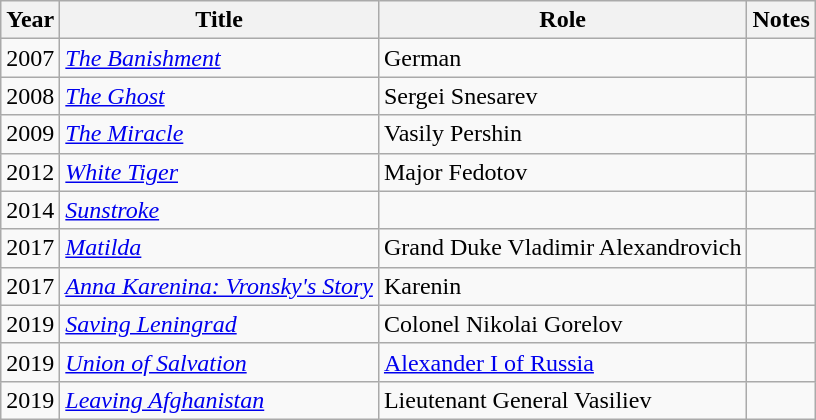<table class="wikitable sortable">
<tr>
<th>Year</th>
<th>Title</th>
<th>Role</th>
<th class="unsortable">Notes</th>
</tr>
<tr>
<td>2007</td>
<td><em><a href='#'>The Banishment</a></em></td>
<td>German</td>
<td></td>
</tr>
<tr>
<td>2008</td>
<td><em><a href='#'>The Ghost</a></em></td>
<td>Sergei Snesarev</td>
<td></td>
</tr>
<tr>
<td>2009</td>
<td><em><a href='#'>The Miracle</a></em></td>
<td>Vasily Pershin</td>
<td></td>
</tr>
<tr>
<td>2012</td>
<td><em><a href='#'>White Tiger</a></em></td>
<td>Major Fedotov</td>
<td></td>
</tr>
<tr>
<td>2014</td>
<td><em><a href='#'>Sunstroke</a></em></td>
<td></td>
<td></td>
</tr>
<tr>
<td>2017</td>
<td><em><a href='#'>Matilda</a></em></td>
<td>Grand Duke Vladimir Alexandrovich</td>
<td></td>
</tr>
<tr>
<td>2017</td>
<td><em><a href='#'>Anna Karenina: Vronsky's Story</a></em></td>
<td>Karenin</td>
<td></td>
</tr>
<tr>
<td>2019</td>
<td><em><a href='#'>Saving Leningrad</a></em></td>
<td>Colonel Nikolai Gorelov</td>
<td></td>
</tr>
<tr>
<td>2019</td>
<td><em><a href='#'>Union of Salvation</a></em></td>
<td><a href='#'>Alexander I of Russia</a></td>
<td></td>
</tr>
<tr>
<td>2019</td>
<td><em><a href='#'>Leaving Afghanistan</a></em></td>
<td>Lieutenant General Vasiliev</td>
<td></td>
</tr>
</table>
